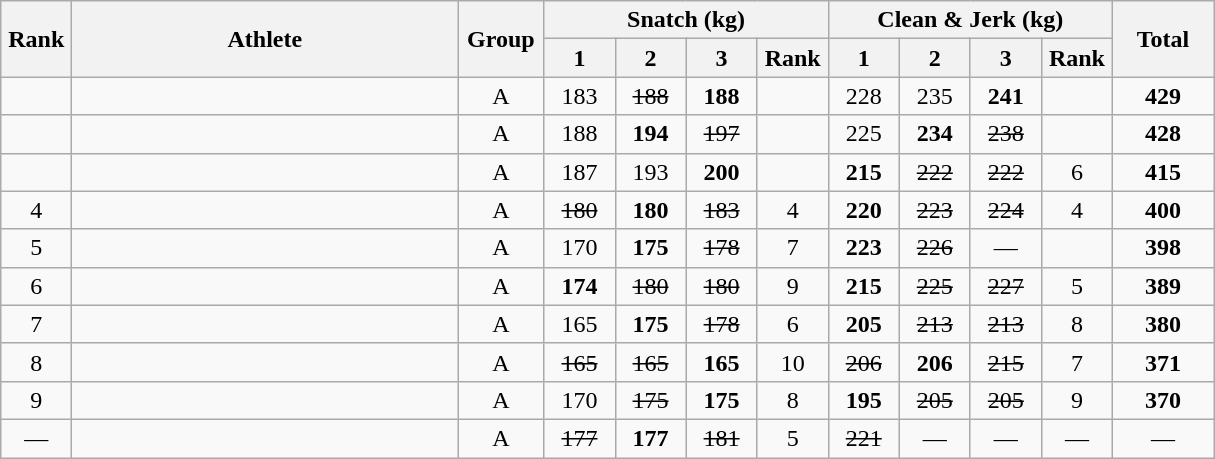<table class = "wikitable" style="text-align:center;">
<tr>
<th rowspan=2 width=40>Rank</th>
<th rowspan=2 width=250>Athlete</th>
<th rowspan=2 width=50>Group</th>
<th colspan=4>Snatch (kg)</th>
<th colspan=4>Clean & Jerk (kg)</th>
<th rowspan=2 width=60>Total</th>
</tr>
<tr>
<th width=40>1</th>
<th width=40>2</th>
<th width=40>3</th>
<th width=40>Rank</th>
<th width=40>1</th>
<th width=40>2</th>
<th width=40>3</th>
<th width=40>Rank</th>
</tr>
<tr>
<td></td>
<td align=left></td>
<td>A</td>
<td>183</td>
<td><s>188</s></td>
<td><strong>188</strong></td>
<td></td>
<td>228</td>
<td>235</td>
<td><strong>241</strong></td>
<td></td>
<td><strong>429</strong></td>
</tr>
<tr>
<td></td>
<td align=left></td>
<td>A</td>
<td>188</td>
<td><strong>194</strong></td>
<td><s>197</s></td>
<td></td>
<td>225</td>
<td><strong>234</strong></td>
<td><s>238</s></td>
<td></td>
<td><strong>428</strong></td>
</tr>
<tr>
<td></td>
<td align=left></td>
<td>A</td>
<td>187</td>
<td>193</td>
<td><strong>200</strong></td>
<td></td>
<td><strong>215</strong></td>
<td><s>222</s></td>
<td><s>222</s></td>
<td>6</td>
<td><strong>415</strong></td>
</tr>
<tr>
<td>4</td>
<td align=left></td>
<td>A</td>
<td><s>180</s></td>
<td><strong>180</strong></td>
<td><s>183</s></td>
<td>4</td>
<td><strong>220</strong></td>
<td><s>223</s></td>
<td><s>224</s></td>
<td>4</td>
<td><strong>400</strong></td>
</tr>
<tr>
<td>5</td>
<td align=left></td>
<td>A</td>
<td>170</td>
<td><strong>175</strong></td>
<td><s>178</s></td>
<td>7</td>
<td><strong>223</strong></td>
<td><s>226</s></td>
<td>—</td>
<td></td>
<td><strong>398</strong></td>
</tr>
<tr>
<td>6</td>
<td align=left></td>
<td>A</td>
<td><strong>174</strong></td>
<td><s>180</s></td>
<td><s>180</s></td>
<td>9</td>
<td><strong>215</strong></td>
<td><s>225</s></td>
<td><s>227</s></td>
<td>5</td>
<td><strong>389</strong></td>
</tr>
<tr>
<td>7</td>
<td align=left></td>
<td>A</td>
<td>165</td>
<td><strong>175</strong></td>
<td><s>178</s></td>
<td>6</td>
<td><strong>205</strong></td>
<td><s>213</s></td>
<td><s>213</s></td>
<td>8</td>
<td><strong>380</strong></td>
</tr>
<tr>
<td>8</td>
<td align=left></td>
<td>A</td>
<td><s>165</s></td>
<td><s>165</s></td>
<td><strong>165</strong></td>
<td>10</td>
<td><s>206</s></td>
<td><strong>206</strong></td>
<td><s>215</s></td>
<td>7</td>
<td><strong>371</strong></td>
</tr>
<tr>
<td>9</td>
<td align=left></td>
<td>A</td>
<td>170</td>
<td><s>175</s></td>
<td><strong>175</strong></td>
<td>8</td>
<td><strong>195</strong></td>
<td><s>205</s></td>
<td><s>205</s></td>
<td>9</td>
<td><strong>370</strong></td>
</tr>
<tr>
<td>—</td>
<td align=left></td>
<td>A</td>
<td><s>177</s></td>
<td><strong>177</strong></td>
<td><s>181</s></td>
<td>5</td>
<td><s>221</s></td>
<td>—</td>
<td>—</td>
<td>—</td>
<td>—</td>
</tr>
</table>
